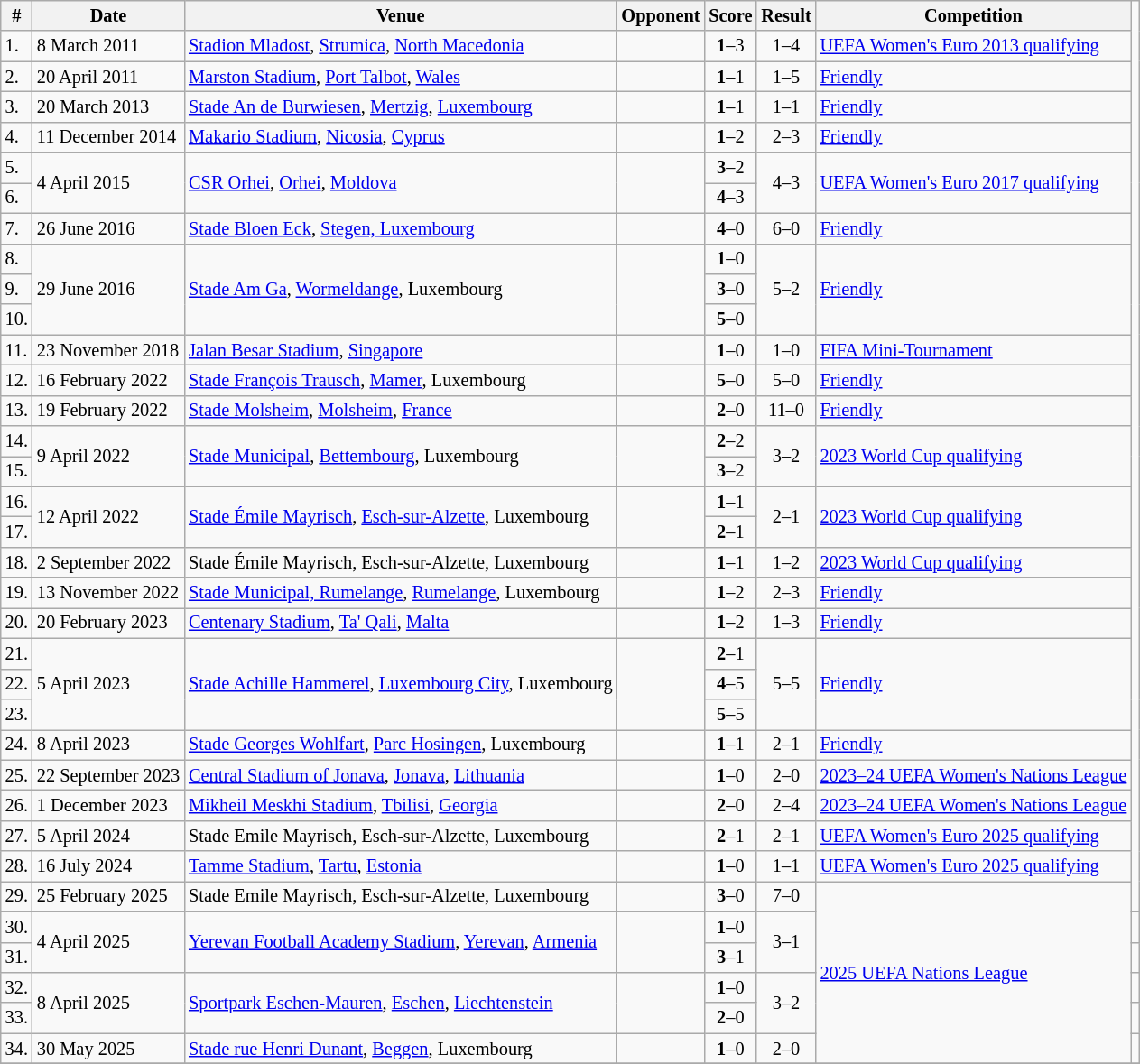<table class="wikitable" style="font-size:85%;">
<tr>
<th>#</th>
<th>Date</th>
<th>Venue</th>
<th>Opponent</th>
<th>Score</th>
<th>Result</th>
<th>Competition</th>
</tr>
<tr>
<td>1.</td>
<td>8 March 2011</td>
<td><a href='#'>Stadion Mladost</a>, <a href='#'>Strumica</a>, <a href='#'>North Macedonia</a></td>
<td></td>
<td align=center><strong>1</strong>–3</td>
<td align=center>1–4</td>
<td><a href='#'>UEFA Women's Euro 2013 qualifying</a></td>
</tr>
<tr>
<td>2.</td>
<td>20 April 2011</td>
<td><a href='#'>Marston Stadium</a>, <a href='#'>Port Talbot</a>, <a href='#'>Wales</a></td>
<td></td>
<td align=center><strong>1</strong>–1</td>
<td align=center>1–5</td>
<td><a href='#'>Friendly</a></td>
</tr>
<tr>
<td>3.</td>
<td>20 March 2013</td>
<td><a href='#'>Stade An de Burwiesen</a>, <a href='#'>Mertzig</a>, <a href='#'>Luxembourg</a></td>
<td></td>
<td align=center><strong>1</strong>–1</td>
<td align=center>1–1</td>
<td><a href='#'>Friendly</a></td>
</tr>
<tr>
<td>4.</td>
<td>11 December 2014</td>
<td><a href='#'>Makario Stadium</a>, <a href='#'>Nicosia</a>, <a href='#'>Cyprus</a></td>
<td></td>
<td align=center><strong>1</strong>–2</td>
<td align=center>2–3</td>
<td><a href='#'>Friendly</a></td>
</tr>
<tr>
<td>5.</td>
<td rowspan=2>4 April 2015</td>
<td rowspan=2><a href='#'>CSR Orhei</a>, <a href='#'>Orhei</a>, <a href='#'>Moldova</a></td>
<td rowspan=2></td>
<td align=center><strong>3</strong>–2</td>
<td rowspan=2 align=center>4–3</td>
<td rowspan=2><a href='#'>UEFA Women's Euro 2017 qualifying</a></td>
</tr>
<tr>
<td>6.</td>
<td align=center><strong>4</strong>–3</td>
</tr>
<tr>
<td>7.</td>
<td>26 June 2016</td>
<td><a href='#'>Stade Bloen Eck</a>, <a href='#'>Stegen, Luxembourg</a></td>
<td></td>
<td align=center><strong>4</strong>–0</td>
<td align=center>6–0</td>
<td><a href='#'>Friendly</a></td>
</tr>
<tr>
<td>8.</td>
<td rowspan=3>29 June 2016</td>
<td rowspan=3><a href='#'>Stade Am Ga</a>, <a href='#'>Wormeldange</a>, Luxembourg</td>
<td rowspan=3></td>
<td align=center><strong>1</strong>–0</td>
<td rowspan=3 align=center>5–2</td>
<td rowspan=3><a href='#'>Friendly</a></td>
</tr>
<tr>
<td>9.</td>
<td align=center><strong>3</strong>–0</td>
</tr>
<tr>
<td>10.</td>
<td align=center><strong>5</strong>–0</td>
</tr>
<tr>
<td>11.</td>
<td>23 November 2018</td>
<td><a href='#'>Jalan Besar Stadium</a>, <a href='#'>Singapore</a></td>
<td></td>
<td align=center><strong>1</strong>–0</td>
<td align=center>1–0</td>
<td><a href='#'>FIFA Mini-Tournament</a></td>
</tr>
<tr>
<td>12.</td>
<td>16 February 2022</td>
<td><a href='#'>Stade François Trausch</a>, <a href='#'>Mamer</a>, Luxembourg</td>
<td></td>
<td align=center><strong>5</strong>–0</td>
<td align=center>5–0</td>
<td><a href='#'>Friendly</a></td>
</tr>
<tr>
<td>13.</td>
<td>19 February 2022</td>
<td><a href='#'>Stade Molsheim</a>, <a href='#'>Molsheim</a>, <a href='#'>France</a></td>
<td></td>
<td align=center><strong>2</strong>–0</td>
<td align=center>11–0</td>
<td><a href='#'>Friendly</a></td>
</tr>
<tr>
<td>14.</td>
<td rowspan=2>9 April 2022</td>
<td rowspan=2><a href='#'>Stade Municipal</a>, <a href='#'>Bettembourg</a>, Luxembourg</td>
<td rowspan=2></td>
<td align=center><strong>2</strong>–2</td>
<td rowspan=2 align=center>3–2</td>
<td rowspan=2><a href='#'>2023 World Cup qualifying</a></td>
</tr>
<tr>
<td>15.</td>
<td align=center><strong>3</strong>–2</td>
</tr>
<tr>
<td>16.</td>
<td rowspan=2>12 April 2022</td>
<td rowspan=2><a href='#'>Stade Émile Mayrisch</a>, <a href='#'>Esch-sur-Alzette</a>, Luxembourg</td>
<td rowspan=2></td>
<td align=center><strong>1</strong>–1</td>
<td rowspan=2 align=center>2–1</td>
<td rowspan=2><a href='#'>2023 World Cup qualifying</a></td>
</tr>
<tr>
<td>17.</td>
<td align=center><strong>2</strong>–1</td>
</tr>
<tr>
<td>18.</td>
<td>2 September 2022</td>
<td>Stade Émile Mayrisch, Esch-sur-Alzette, Luxembourg</td>
<td></td>
<td align=center><strong>1</strong>–1</td>
<td align=center>1–2</td>
<td><a href='#'>2023 World Cup qualifying</a></td>
</tr>
<tr>
<td>19.</td>
<td>13 November 2022</td>
<td><a href='#'>Stade Municipal, Rumelange</a>, <a href='#'>Rumelange</a>, Luxembourg</td>
<td></td>
<td align=center><strong>1</strong>–2</td>
<td align=center>2–3</td>
<td><a href='#'>Friendly</a></td>
</tr>
<tr>
<td>20.</td>
<td>20 February 2023</td>
<td><a href='#'>Centenary Stadium</a>, <a href='#'>Ta' Qali</a>, <a href='#'>Malta</a></td>
<td></td>
<td align=center><strong>1</strong>–2</td>
<td align=center>1–3</td>
<td><a href='#'>Friendly</a></td>
</tr>
<tr>
<td>21.</td>
<td rowspan=3>5 April 2023</td>
<td rowspan=3><a href='#'>Stade Achille Hammerel</a>, <a href='#'>Luxembourg City</a>, Luxembourg</td>
<td rowspan=3></td>
<td align=center><strong>2</strong>–1</td>
<td rowspan=3 align=center>5–5</td>
<td rowspan=3><a href='#'>Friendly</a></td>
</tr>
<tr>
<td>22.</td>
<td align=center><strong>4</strong>–5</td>
</tr>
<tr>
<td>23.</td>
<td align=center><strong>5</strong>–5</td>
</tr>
<tr>
<td>24.</td>
<td>8 April 2023</td>
<td><a href='#'>Stade Georges Wohlfart</a>, <a href='#'>Parc Hosingen</a>, Luxembourg</td>
<td></td>
<td align=center><strong>1</strong>–1</td>
<td align=center>2–1</td>
<td><a href='#'>Friendly</a></td>
</tr>
<tr>
<td>25.</td>
<td>22 September 2023</td>
<td><a href='#'>Central Stadium of Jonava</a>, <a href='#'>Jonava</a>, <a href='#'>Lithuania</a></td>
<td></td>
<td align=center><strong>1</strong>–0</td>
<td align=center>2–0</td>
<td><a href='#'>2023–24 UEFA Women's Nations League</a></td>
</tr>
<tr>
<td>26.</td>
<td>1 December 2023</td>
<td><a href='#'>Mikheil Meskhi Stadium</a>, <a href='#'>Tbilisi</a>, <a href='#'>Georgia</a></td>
<td></td>
<td align=center><strong>2</strong>–0</td>
<td align=center>2–4</td>
<td><a href='#'>2023–24 UEFA Women's Nations League</a></td>
</tr>
<tr>
<td>27.</td>
<td>5 April 2024</td>
<td>Stade Emile Mayrisch, Esch-sur-Alzette, Luxembourg</td>
<td></td>
<td align=center><strong>2</strong>–1</td>
<td align=center>2–1</td>
<td><a href='#'>UEFA Women's Euro 2025 qualifying</a></td>
</tr>
<tr>
<td>28.</td>
<td>16 July 2024</td>
<td><a href='#'>Tamme Stadium</a>, <a href='#'>Tartu</a>, <a href='#'>Estonia</a></td>
<td></td>
<td align=center><strong>1</strong>–0</td>
<td align=center>1–1</td>
<td><a href='#'>UEFA Women's Euro 2025 qualifying</a></td>
</tr>
<tr>
<td>29.</td>
<td>25 February 2025</td>
<td>Stade Emile Mayrisch, Esch-sur-Alzette, Luxembourg</td>
<td></td>
<td align=center><strong>3</strong>–0</td>
<td align=center>7–0</td>
<td rowspan=6><a href='#'>2025 UEFA Nations League</a></td>
</tr>
<tr>
<td>30.</td>
<td rowspan=2>4 April 2025</td>
<td rowspan=2><a href='#'>Yerevan Football Academy Stadium</a>, <a href='#'>Yerevan</a>, <a href='#'>Armenia</a></td>
<td rowspan=2></td>
<td align=center><strong>1</strong>–0</td>
<td rowspan=2 align=center>3–1</td>
<td></td>
</tr>
<tr>
<td>31.</td>
<td align=center><strong>3</strong>–1</td>
</tr>
<tr>
<td>32.</td>
<td rowspan=2>8 April 2025</td>
<td rowspan=2><a href='#'>Sportpark Eschen-Mauren</a>, <a href='#'>Eschen</a>, <a href='#'>Liechtenstein</a></td>
<td rowspan=2></td>
<td align=center><strong>1</strong>–0</td>
<td rowspan=2 align=center>3–2</td>
<td></td>
</tr>
<tr>
<td>33.</td>
<td align=center><strong>2</strong>–0</td>
</tr>
<tr>
<td>34.</td>
<td>30 May 2025</td>
<td><a href='#'>Stade rue Henri Dunant</a>, <a href='#'>Beggen</a>, Luxembourg</td>
<td></td>
<td align=center><strong>1</strong>–0</td>
<td align=center>2–0</td>
<td></td>
</tr>
<tr>
</tr>
</table>
